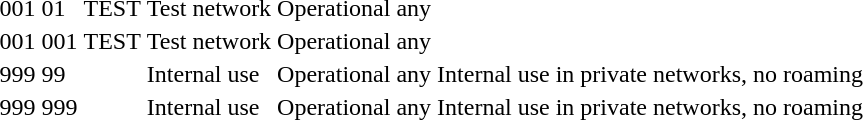<table>
<tr>
<td>001</td>
<td>01</td>
<td>TEST</td>
<td>Test network</td>
<td>Operational</td>
<td>any</td>
<td></td>
</tr>
<tr>
<td>001</td>
<td>001</td>
<td>TEST</td>
<td>Test network</td>
<td>Operational</td>
<td>any</td>
<td></td>
</tr>
<tr>
<td>999</td>
<td>99</td>
<td></td>
<td>Internal use</td>
<td>Operational</td>
<td>any</td>
<td>Internal use in private networks, no roaming</td>
</tr>
<tr>
<td>999</td>
<td>999</td>
<td></td>
<td>Internal use</td>
<td>Operational</td>
<td>any</td>
<td>Internal use in private networks, no roaming</td>
</tr>
</table>
